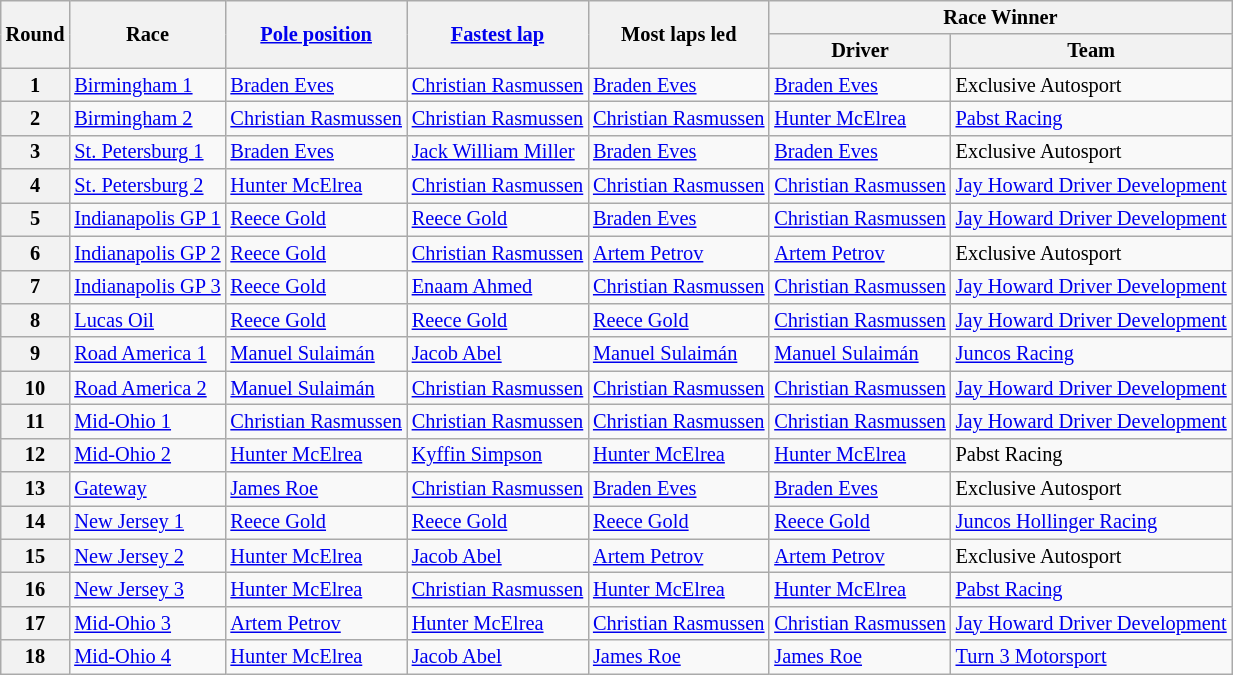<table class="wikitable" style="font-size: 85%">
<tr>
<th rowspan="2">Round</th>
<th rowspan="2">Race</th>
<th rowspan="2"><a href='#'>Pole position</a></th>
<th rowspan="2"><a href='#'>Fastest lap</a></th>
<th rowspan="2">Most laps led</th>
<th colspan="2">Race Winner</th>
</tr>
<tr>
<th>Driver</th>
<th>Team</th>
</tr>
<tr>
<th>1</th>
<td><a href='#'>Birmingham 1</a></td>
<td> <a href='#'>Braden Eves</a></td>
<td> <a href='#'>Christian Rasmussen</a></td>
<td> <a href='#'>Braden Eves</a></td>
<td> <a href='#'>Braden Eves</a></td>
<td>Exclusive Autosport</td>
</tr>
<tr>
<th>2</th>
<td><a href='#'>Birmingham 2</a></td>
<td> <a href='#'>Christian Rasmussen</a></td>
<td> <a href='#'>Christian Rasmussen</a></td>
<td> <a href='#'>Christian Rasmussen</a></td>
<td> <a href='#'>Hunter McElrea</a></td>
<td><a href='#'>Pabst Racing</a></td>
</tr>
<tr>
<th>3</th>
<td><a href='#'>St. Petersburg 1</a></td>
<td> <a href='#'>Braden Eves</a></td>
<td> <a href='#'>Jack William Miller</a></td>
<td> <a href='#'>Braden Eves</a></td>
<td> <a href='#'>Braden Eves</a></td>
<td>Exclusive Autosport</td>
</tr>
<tr>
<th>4</th>
<td><a href='#'>St. Petersburg 2</a></td>
<td> <a href='#'>Hunter McElrea</a></td>
<td> <a href='#'>Christian Rasmussen</a></td>
<td> <a href='#'>Christian Rasmussen</a></td>
<td> <a href='#'>Christian Rasmussen</a></td>
<td><a href='#'>Jay Howard Driver Development</a></td>
</tr>
<tr>
<th>5</th>
<td><a href='#'>Indianapolis GP 1</a></td>
<td> <a href='#'>Reece Gold</a></td>
<td> <a href='#'>Reece Gold</a></td>
<td> <a href='#'>Braden Eves</a></td>
<td> <a href='#'>Christian Rasmussen</a></td>
<td><a href='#'>Jay Howard Driver Development</a></td>
</tr>
<tr>
<th>6</th>
<td><a href='#'>Indianapolis GP 2</a></td>
<td> <a href='#'>Reece Gold</a></td>
<td> <a href='#'>Christian Rasmussen</a></td>
<td> <a href='#'>Artem Petrov</a></td>
<td> <a href='#'>Artem Petrov</a></td>
<td>Exclusive Autosport</td>
</tr>
<tr>
<th>7</th>
<td><a href='#'>Indianapolis GP 3</a></td>
<td> <a href='#'>Reece Gold</a></td>
<td> <a href='#'>Enaam Ahmed</a></td>
<td> <a href='#'>Christian Rasmussen</a></td>
<td> <a href='#'>Christian Rasmussen</a></td>
<td><a href='#'>Jay Howard Driver Development</a></td>
</tr>
<tr>
<th>8</th>
<td><a href='#'>Lucas Oil</a></td>
<td> <a href='#'>Reece Gold</a></td>
<td> <a href='#'>Reece Gold</a></td>
<td> <a href='#'>Reece Gold</a></td>
<td> <a href='#'>Christian Rasmussen</a></td>
<td><a href='#'>Jay Howard Driver Development</a></td>
</tr>
<tr>
<th>9</th>
<td><a href='#'>Road America 1</a></td>
<td> <a href='#'>Manuel Sulaimán</a></td>
<td> <a href='#'>Jacob Abel</a></td>
<td> <a href='#'>Manuel Sulaimán</a></td>
<td> <a href='#'>Manuel Sulaimán</a></td>
<td><a href='#'>Juncos Racing</a></td>
</tr>
<tr>
<th>10</th>
<td><a href='#'>Road America 2</a></td>
<td> <a href='#'>Manuel Sulaimán</a></td>
<td> <a href='#'>Christian Rasmussen</a></td>
<td> <a href='#'>Christian Rasmussen</a></td>
<td> <a href='#'>Christian Rasmussen</a></td>
<td><a href='#'>Jay Howard Driver Development</a></td>
</tr>
<tr>
<th>11</th>
<td><a href='#'>Mid-Ohio 1</a></td>
<td> <a href='#'>Christian Rasmussen</a></td>
<td> <a href='#'>Christian Rasmussen</a></td>
<td> <a href='#'>Christian Rasmussen</a></td>
<td> <a href='#'>Christian Rasmussen</a></td>
<td><a href='#'>Jay Howard Driver Development</a></td>
</tr>
<tr>
<th>12</th>
<td><a href='#'>Mid-Ohio 2</a></td>
<td> <a href='#'>Hunter McElrea</a></td>
<td> <a href='#'>Kyffin Simpson</a></td>
<td> <a href='#'>Hunter McElrea</a></td>
<td> <a href='#'>Hunter McElrea</a></td>
<td>Pabst Racing</td>
</tr>
<tr>
<th>13</th>
<td><a href='#'>Gateway</a></td>
<td> <a href='#'>James Roe</a></td>
<td> <a href='#'>Christian Rasmussen</a></td>
<td> <a href='#'>Braden Eves</a></td>
<td> <a href='#'>Braden Eves</a></td>
<td>Exclusive Autosport</td>
</tr>
<tr>
<th>14</th>
<td><a href='#'>New Jersey 1</a></td>
<td> <a href='#'>Reece Gold</a></td>
<td> <a href='#'>Reece Gold</a></td>
<td> <a href='#'>Reece Gold</a></td>
<td> <a href='#'>Reece Gold</a></td>
<td><a href='#'>Juncos Hollinger Racing</a></td>
</tr>
<tr>
<th>15</th>
<td><a href='#'>New Jersey 2</a></td>
<td> <a href='#'>Hunter McElrea</a></td>
<td> <a href='#'>Jacob Abel</a></td>
<td> <a href='#'>Artem Petrov</a></td>
<td> <a href='#'>Artem Petrov</a></td>
<td>Exclusive Autosport</td>
</tr>
<tr>
<th>16</th>
<td><a href='#'>New Jersey 3</a></td>
<td> <a href='#'>Hunter McElrea</a></td>
<td> <a href='#'>Christian Rasmussen</a></td>
<td> <a href='#'>Hunter McElrea</a></td>
<td> <a href='#'>Hunter McElrea</a></td>
<td><a href='#'>Pabst Racing</a></td>
</tr>
<tr>
<th>17</th>
<td><a href='#'>Mid-Ohio 3</a></td>
<td> <a href='#'>Artem Petrov</a></td>
<td> <a href='#'>Hunter McElrea</a></td>
<td> <a href='#'>Christian Rasmussen</a></td>
<td> <a href='#'>Christian Rasmussen</a></td>
<td><a href='#'>Jay Howard Driver Development</a></td>
</tr>
<tr>
<th>18</th>
<td><a href='#'>Mid-Ohio 4</a></td>
<td> <a href='#'>Hunter McElrea</a></td>
<td> <a href='#'>Jacob Abel</a></td>
<td> <a href='#'>James Roe</a></td>
<td> <a href='#'>James Roe</a></td>
<td><a href='#'>Turn 3 Motorsport</a></td>
</tr>
</table>
